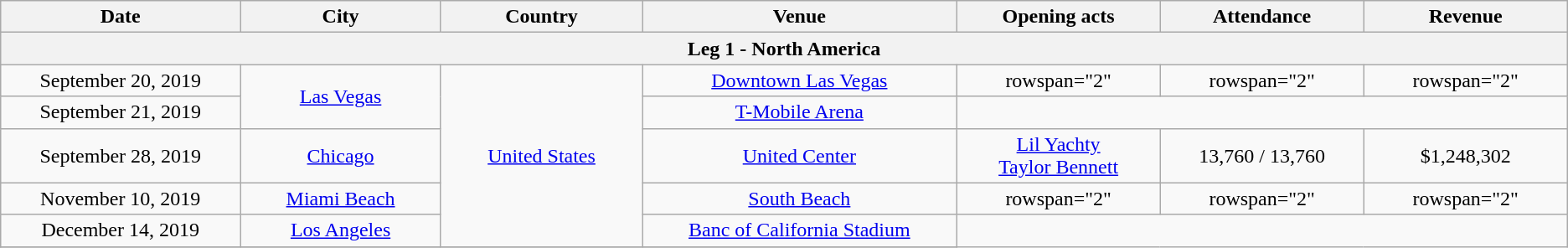<table class="wikitable plainrowheaders" style="text-align:center;">
<tr>
<th scope="col" style="width:12em;">Date</th>
<th scope="col" style="width:10em;">City</th>
<th scope="col" style="width:10em;">Country</th>
<th scope="col" style="width:16em;">Venue</th>
<th scope="col" style="width:10em;">Opening acts</th>
<th scope="col" style="width:10em;">Attendance</th>
<th scope="col" style="width:10em;">Revenue</th>
</tr>
<tr>
<th colspan="7">Leg 1 - North America</th>
</tr>
<tr>
<td>September 20, 2019</td>
<td rowspan="2"><a href='#'>Las Vegas</a></td>
<td rowspan="5"><a href='#'>United States</a></td>
<td><a href='#'>Downtown Las Vegas</a></td>
<td>rowspan="2" </td>
<td>rowspan="2" </td>
<td>rowspan="2" </td>
</tr>
<tr>
<td>September 21, 2019</td>
<td><a href='#'>T-Mobile Arena</a></td>
</tr>
<tr>
<td>September 28, 2019</td>
<td><a href='#'>Chicago</a></td>
<td><a href='#'>United Center</a></td>
<td><a href='#'>Lil Yachty</a><br><a href='#'>Taylor Bennett</a></td>
<td>13,760 / 13,760</td>
<td>$1,248,302</td>
</tr>
<tr>
<td>November 10, 2019</td>
<td><a href='#'>Miami Beach</a></td>
<td><a href='#'>South Beach</a></td>
<td>rowspan="2" </td>
<td>rowspan="2" </td>
<td>rowspan="2" </td>
</tr>
<tr>
<td>December 14, 2019</td>
<td><a href='#'>Los Angeles</a></td>
<td><a href='#'>Banc of California Stadium</a></td>
</tr>
<tr>
</tr>
</table>
